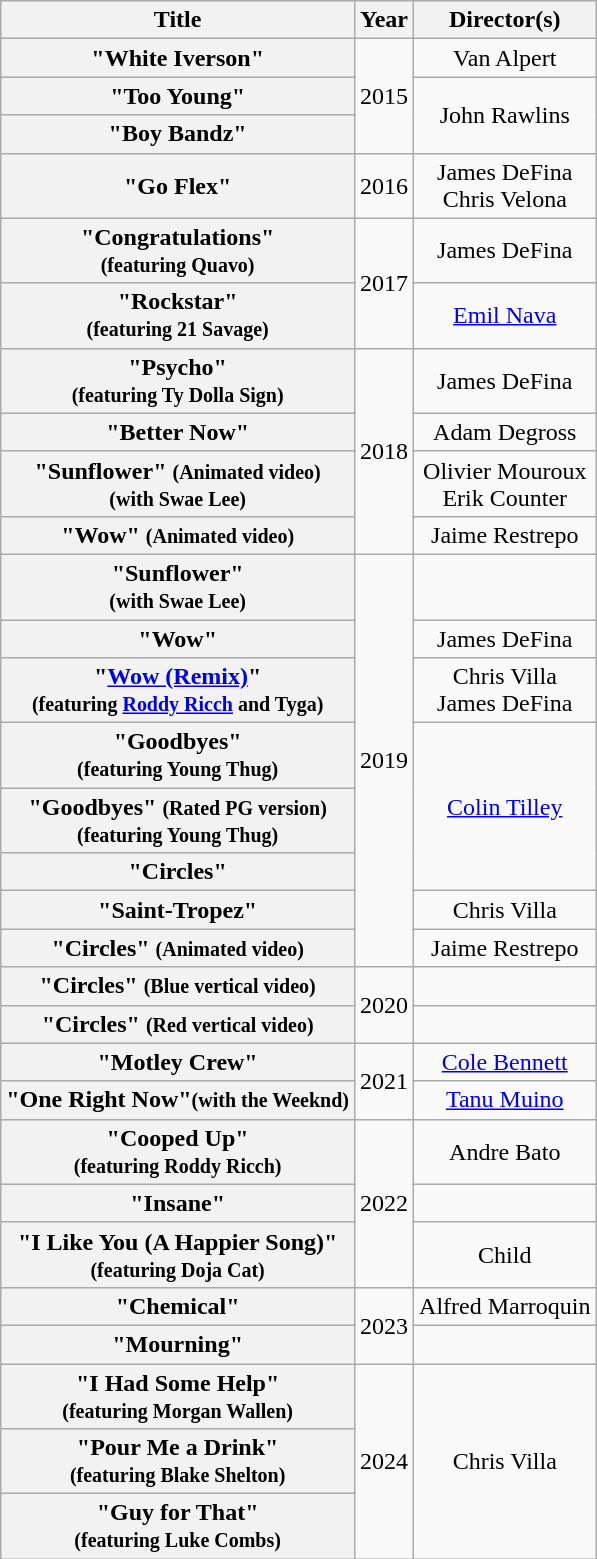<table class="wikitable plainrowheaders" style="text-align:center;">
<tr>
<th scope="col">Title</th>
<th scope="col">Year</th>
<th scope="col">Director(s)</th>
</tr>
<tr>
<th scope="row">"White Iverson"</th>
<td rowspan="3">2015</td>
<td>Van Alpert</td>
</tr>
<tr>
<th scope="row">"Too Young"</th>
<td rowspan="2">John Rawlins</td>
</tr>
<tr>
<th scope="row">"Boy Bandz"</th>
</tr>
<tr>
<th scope="row">"Go Flex"</th>
<td>2016</td>
<td>James DeFina <br>Chris Velona</td>
</tr>
<tr>
<th scope="row">"Congratulations" <br><small>(featuring Quavo)</small></th>
<td rowspan="2">2017</td>
<td>James DeFina</td>
</tr>
<tr>
<th scope="row">"Rockstar" <br><small>(featuring 21 Savage)</small></th>
<td><a href='#'>Emil Nava</a></td>
</tr>
<tr>
<th scope="row">"Psycho" <br><small>(featuring Ty Dolla Sign)</small></th>
<td rowspan="4">2018</td>
<td>James DeFina</td>
</tr>
<tr>
<th scope="row">"Better Now"</th>
<td>Adam Degross</td>
</tr>
<tr>
<th scope="row">"Sunflower" <small>(Animated video)</small> <br><small>(with Swae Lee)</small></th>
<td>Olivier Mouroux <br>Erik Counter</td>
</tr>
<tr>
<th scope="row">"Wow" <small>(Animated video)</small></th>
<td>Jaime Restrepo</td>
</tr>
<tr>
<th scope="row">"Sunflower" <br><small>(with Swae Lee)</small></th>
<td rowspan="8">2019</td>
<td></td>
</tr>
<tr>
<th scope="row">"Wow"</th>
<td>James DeFina</td>
</tr>
<tr>
<th scope="row">"<a href='#'>Wow (Remix)</a>" <br><small>(featuring <a href='#'>Roddy Ricch</a> and Tyga)</small></th>
<td>Chris Villa <br>James DeFina</td>
</tr>
<tr>
<th scope="row">"Goodbyes" <br><small>(featuring Young Thug)</small></th>
<td rowspan="3"><a href='#'>Colin Tilley</a></td>
</tr>
<tr>
<th scope="row">"Goodbyes" <small>(Rated PG version)</small> <br><small>(featuring Young Thug)</small></th>
</tr>
<tr>
<th scope="row">"Circles"</th>
</tr>
<tr>
<th scope="row">"Saint-Tropez"</th>
<td>Chris Villa</td>
</tr>
<tr>
<th scope="row">"Circles" <small>(Animated video)</small></th>
<td>Jaime Restrepo</td>
</tr>
<tr>
<th scope="row">"Circles" <small>(Blue vertical video)</small></th>
<td rowspan="2">2020</td>
<td></td>
</tr>
<tr>
<th scope="row">"Circles" <small>(Red vertical video)</small></th>
<td></td>
</tr>
<tr>
<th scope="row">"Motley Crew"</th>
<td rowspan="2">2021</td>
<td><a href='#'>Cole Bennett</a></td>
</tr>
<tr>
<th scope="row">"One Right Now"<small>(with the Weeknd)</small></th>
<td><a href='#'>Tanu Muino</a></td>
</tr>
<tr>
<th scope="row">"Cooped Up" <br><small>(featuring Roddy Ricch)</small></th>
<td rowspan="3">2022</td>
<td>Andre Bato</td>
</tr>
<tr>
<th scope="row">"Insane"</th>
<td></td>
</tr>
<tr>
<th scope="row">"I Like You (A Happier Song)" <br><small>(featuring Doja Cat)</small></th>
<td>Child</td>
</tr>
<tr>
<th scope="row">"Chemical"</th>
<td rowspan="2">2023</td>
<td>Alfred Marroquin</td>
</tr>
<tr>
<th scope="row">"Mourning"</th>
<td></td>
</tr>
<tr>
<th scope="row">"I Had Some Help"<br><small>(featuring Morgan Wallen)</small></th>
<td rowspan="3">2024</td>
<td rowspan="3">Chris Villa</td>
</tr>
<tr>
<th scope="row">"Pour Me a Drink"<br><small>(featuring Blake Shelton)</small></th>
</tr>
<tr>
<th scope="row">"Guy for That"<br><small>(featuring Luke Combs)</small></th>
</tr>
</table>
